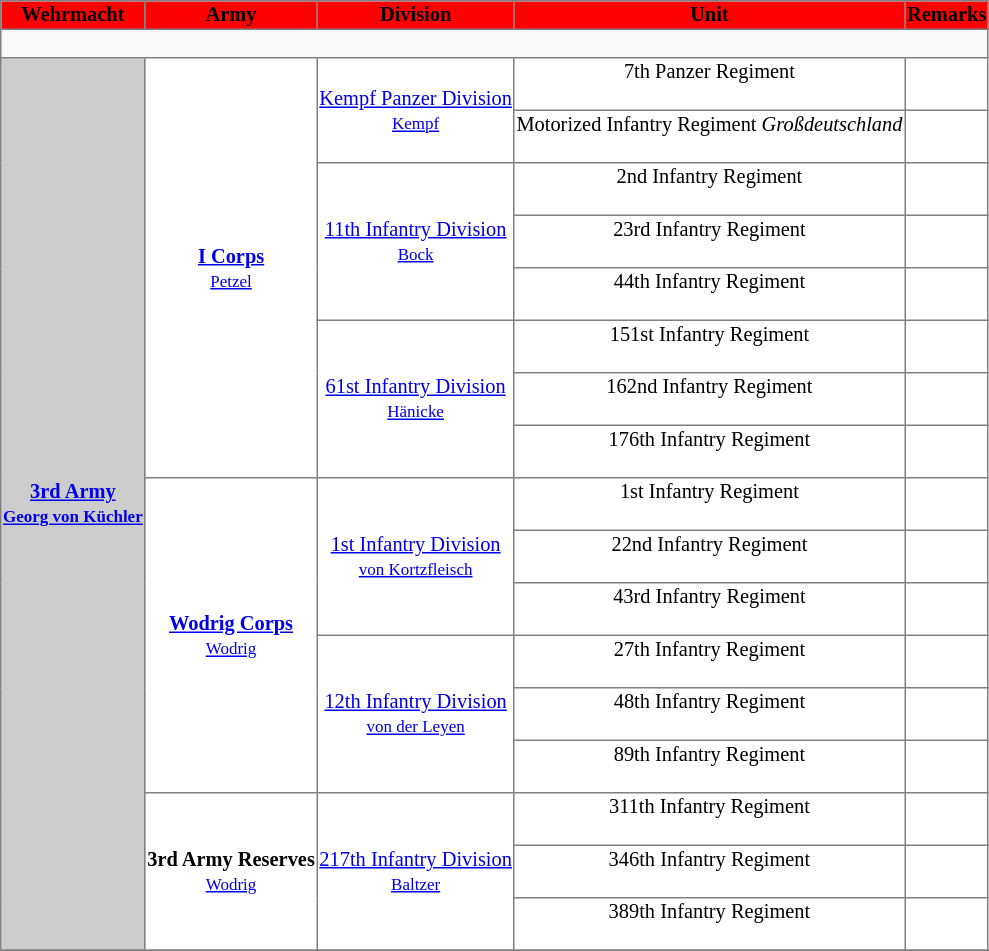<table border="1" cellpadding="1" cellspacing="0" style="font-size: 85%; border: gray solid 1px; border-collapse: collapse; text-align: center;">
<tr style="background-color:red; color:black;">
<th>Wehrmacht</th>
<th>Army</th>
<th>Division</th>
<th>Unit</th>
<th>Remarks</th>
</tr>
<tr>
<th colspan="14" style="background: #f9f9f9; text-align: left;"> </th>
</tr>
<tr>
<th rowspan=17  style="background:#ccc; border-bottom:1px solid gray;"><a href='#'>3rd Army</a><br><small><a href='#'>Georg von Küchler</a></small></th>
<td rowspan=8><strong><a href='#'>I Corps</a></strong><br><small><a href='#'>Petzel</a></small></td>
<td rowspan=2><a href='#'>Kempf Panzer Division</a><br><small><a href='#'>Kempf</a></small></td>
<td>7th Panzer Regiment<br><small> </small></td>
<td></td>
</tr>
<tr>
<td>Motorized Infantry Regiment <em>Großdeutschland</em><br><small> </small></td>
<td></td>
</tr>
<tr>
<td rowspan=3><a href='#'>11th Infantry Division</a><br><small><a href='#'>Bock</a></small></td>
<td>2nd Infantry Regiment<br><small> </small></td>
<td></td>
</tr>
<tr>
<td>23rd Infantry Regiment<br><small> </small></td>
<td></td>
</tr>
<tr>
<td>44th Infantry Regiment<br><small> </small></td>
<td></td>
</tr>
<tr>
<td rowspan=3><a href='#'>61st Infantry Division</a><br><small><a href='#'>Hänicke</a></small></td>
<td>151st Infantry Regiment<br><small> </small></td>
<td></td>
</tr>
<tr>
<td>162nd Infantry Regiment<br><small> </small></td>
<td></td>
</tr>
<tr>
<td>176th Infantry Regiment<br><small> </small></td>
<td></td>
</tr>
<tr>
<td rowspan=6><strong><a href='#'>Wodrig Corps</a></strong><br><small><a href='#'>Wodrig</a></small></td>
<td rowspan=3><a href='#'>1st Infantry Division</a><br><small><a href='#'>von Kortzfleisch</a></small></td>
<td>1st Infantry Regiment<br><small> </small></td>
<td></td>
</tr>
<tr>
<td>22nd Infantry Regiment<br><small> </small></td>
<td></td>
</tr>
<tr>
<td>43rd Infantry Regiment<br><small> </small></td>
<td></td>
</tr>
<tr>
<td rowspan=3><a href='#'>12th Infantry Division</a><br><small><a href='#'>von der Leyen</a></small></td>
<td>27th Infantry Regiment<br><small> </small></td>
<td></td>
</tr>
<tr>
<td>48th Infantry Regiment<br><small> </small></td>
<td></td>
</tr>
<tr>
<td>89th Infantry Regiment<br><small> </small></td>
<td></td>
</tr>
<tr>
<td rowspan=3><strong>3rd Army Reserves</strong><br><small><a href='#'>Wodrig</a></small></td>
<td rowspan=3><a href='#'>217th Infantry Division</a><br><small><a href='#'>Baltzer</a></small></td>
<td>311th Infantry Regiment<br><small> </small></td>
<td></td>
</tr>
<tr>
<td>346th Infantry Regiment<br><small> </small></td>
<td></td>
</tr>
<tr>
<td>389th Infantry Regiment<br><small> </small></td>
<td></td>
</tr>
<tr>
</tr>
</table>
